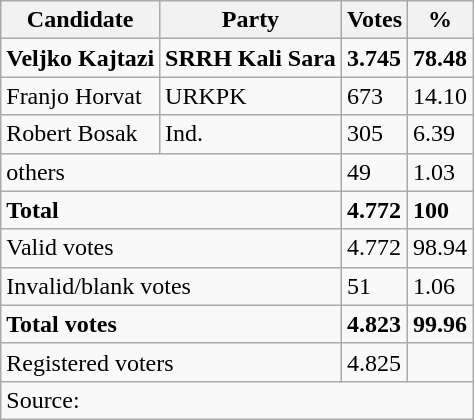<table class="wikitable" style="text-align: left;">
<tr>
<th>Candidate</th>
<th>Party</th>
<th>Votes</th>
<th>%</th>
</tr>
<tr>
<td><strong>Veljko Kajtazi</strong></td>
<td><strong>SRRH Kali Sara</strong></td>
<td><strong>3.745</strong></td>
<td><strong>78.48</strong></td>
</tr>
<tr>
<td>Franjo Horvat</td>
<td>URKPK</td>
<td>673</td>
<td>14.10</td>
</tr>
<tr>
<td>Robert Bosak</td>
<td>Ind.</td>
<td>305</td>
<td>6.39</td>
</tr>
<tr>
<td colspan="2">others</td>
<td>49</td>
<td>1.03</td>
</tr>
<tr>
<td colspan="2"><strong>Total</strong></td>
<td><strong>4.772</strong></td>
<td><strong>100</strong></td>
</tr>
<tr>
<td colspan="2">Valid votes</td>
<td>4.772</td>
<td>98.94</td>
</tr>
<tr>
<td colspan="2">Invalid/blank votes</td>
<td>51</td>
<td>1.06</td>
</tr>
<tr>
<td colspan="2"><strong>Total votes</strong></td>
<td><strong>4.823</strong></td>
<td><strong>99.96</strong></td>
</tr>
<tr>
<td colspan="2">Registered voters</td>
<td>4.825</td>
<td></td>
</tr>
<tr>
<td colspan="4">Source: </td>
</tr>
</table>
